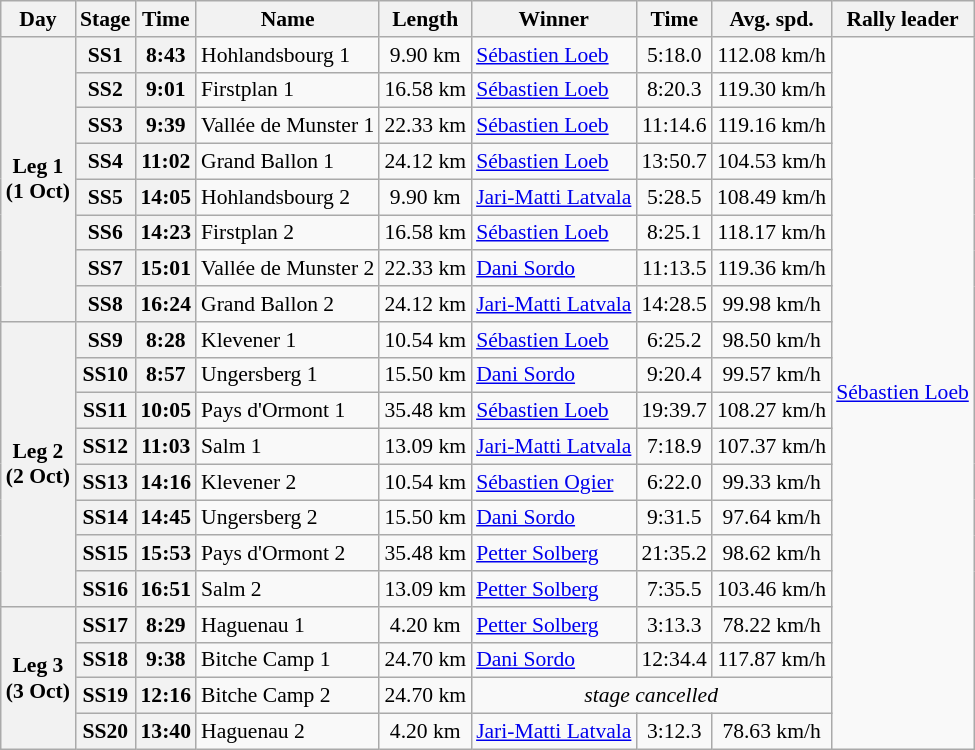<table class="wikitable" style="text-align: center; font-size: 90%; max-width: 950px;">
<tr>
<th>Day</th>
<th>Stage</th>
<th>Time</th>
<th>Name</th>
<th>Length</th>
<th>Winner</th>
<th>Time</th>
<th>Avg. spd.</th>
<th>Rally leader</th>
</tr>
<tr>
<th rowspan="8">Leg 1<br>(1 Oct)</th>
<th>SS1</th>
<th>8:43</th>
<td align=left>Hohlandsbourg 1</td>
<td>9.90 km</td>
<td align=left> <a href='#'>Sébastien Loeb</a></td>
<td>5:18.0</td>
<td>112.08 km/h</td>
<td align=left rowspan=20> <a href='#'>Sébastien Loeb</a></td>
</tr>
<tr>
<th>SS2</th>
<th>9:01</th>
<td align=left>Firstplan 1</td>
<td>16.58 km</td>
<td align=left> <a href='#'>Sébastien Loeb</a></td>
<td>8:20.3</td>
<td>119.30 km/h</td>
</tr>
<tr>
<th>SS3</th>
<th>9:39</th>
<td align=left>Vallée de Munster 1</td>
<td>22.33 km</td>
<td align=left> <a href='#'>Sébastien Loeb</a></td>
<td>11:14.6</td>
<td>119.16 km/h</td>
</tr>
<tr>
<th>SS4</th>
<th>11:02</th>
<td align=left>Grand Ballon 1</td>
<td>24.12 km</td>
<td align=left> <a href='#'>Sébastien Loeb</a></td>
<td>13:50.7</td>
<td>104.53 km/h</td>
</tr>
<tr>
<th>SS5</th>
<th>14:05</th>
<td align=left>Hohlandsbourg 2</td>
<td>9.90 km</td>
<td align=left> <a href='#'>Jari-Matti Latvala</a></td>
<td>5:28.5</td>
<td>108.49 km/h</td>
</tr>
<tr>
<th>SS6</th>
<th>14:23</th>
<td align=left>Firstplan 2</td>
<td>16.58 km</td>
<td align=left> <a href='#'>Sébastien Loeb</a></td>
<td>8:25.1</td>
<td>118.17 km/h</td>
</tr>
<tr>
<th>SS7</th>
<th>15:01</th>
<td align=left>Vallée de Munster 2</td>
<td>22.33 km</td>
<td align=left> <a href='#'>Dani Sordo</a></td>
<td>11:13.5</td>
<td>119.36 km/h</td>
</tr>
<tr>
<th>SS8</th>
<th>16:24</th>
<td align=left>Grand Ballon 2</td>
<td>24.12 km</td>
<td align=left> <a href='#'>Jari-Matti Latvala</a></td>
<td>14:28.5</td>
<td>99.98 km/h</td>
</tr>
<tr>
<th rowspan="8">Leg 2<br>(2 Oct)</th>
<th>SS9</th>
<th>8:28</th>
<td align=left>Klevener 1</td>
<td>10.54 km</td>
<td align=left> <a href='#'>Sébastien Loeb</a></td>
<td>6:25.2</td>
<td>98.50 km/h</td>
</tr>
<tr>
<th>SS10</th>
<th>8:57</th>
<td align=left>Ungersberg 1</td>
<td>15.50 km</td>
<td align=left> <a href='#'>Dani Sordo</a></td>
<td>9:20.4</td>
<td>99.57 km/h</td>
</tr>
<tr>
<th>SS11</th>
<th>10:05</th>
<td align=left>Pays d'Ormont 1</td>
<td>35.48 km</td>
<td align=left> <a href='#'>Sébastien Loeb</a></td>
<td>19:39.7</td>
<td>108.27 km/h</td>
</tr>
<tr>
<th>SS12</th>
<th>11:03</th>
<td align=left>Salm 1</td>
<td>13.09 km</td>
<td align=left> <a href='#'>Jari-Matti Latvala</a></td>
<td>7:18.9</td>
<td>107.37 km/h</td>
</tr>
<tr>
<th>SS13</th>
<th>14:16</th>
<td align=left>Klevener 2</td>
<td>10.54 km</td>
<td align=left> <a href='#'>Sébastien Ogier</a></td>
<td>6:22.0</td>
<td>99.33 km/h</td>
</tr>
<tr>
<th>SS14</th>
<th>14:45</th>
<td align=left>Ungersberg 2</td>
<td>15.50 km</td>
<td align=left> <a href='#'>Dani Sordo</a></td>
<td>9:31.5</td>
<td>97.64 km/h</td>
</tr>
<tr>
<th>SS15</th>
<th>15:53</th>
<td align=left>Pays d'Ormont 2</td>
<td>35.48 km</td>
<td align=left> <a href='#'>Petter Solberg</a></td>
<td>21:35.2</td>
<td>98.62 km/h</td>
</tr>
<tr>
<th>SS16</th>
<th>16:51</th>
<td align=left>Salm 2</td>
<td>13.09 km</td>
<td align=left> <a href='#'>Petter Solberg</a></td>
<td>7:35.5</td>
<td>103.46 km/h</td>
</tr>
<tr>
<th rowspan="4">Leg 3<br>(3 Oct)</th>
<th>SS17</th>
<th>8:29</th>
<td align=left>Haguenau 1</td>
<td>4.20 km</td>
<td align=left> <a href='#'>Petter Solberg</a></td>
<td>3:13.3</td>
<td>78.22 km/h</td>
</tr>
<tr>
<th>SS18</th>
<th>9:38</th>
<td align=left>Bitche Camp 1</td>
<td>24.70 km</td>
<td align=left> <a href='#'>Dani Sordo</a></td>
<td>12:34.4</td>
<td>117.87 km/h</td>
</tr>
<tr>
<th>SS19</th>
<th>12:16</th>
<td align=left>Bitche Camp 2</td>
<td>24.70 km</td>
<td align=center colspan=3><em>stage cancelled</em></td>
</tr>
<tr>
<th>SS20</th>
<th>13:40</th>
<td align=left>Haguenau 2</td>
<td>4.20 km</td>
<td align=left> <a href='#'>Jari-Matti Latvala</a></td>
<td>3:12.3</td>
<td>78.63 km/h</td>
</tr>
</table>
